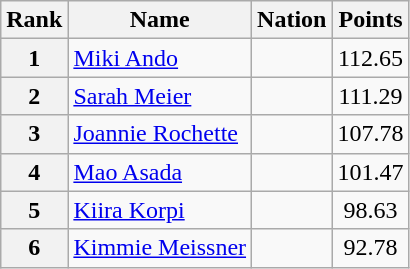<table class="wikitable sortable">
<tr>
<th>Rank</th>
<th>Name</th>
<th>Nation</th>
<th>Points</th>
</tr>
<tr>
<th>1</th>
<td><a href='#'>Miki Ando</a></td>
<td></td>
<td align="center">112.65</td>
</tr>
<tr>
<th>2</th>
<td><a href='#'>Sarah Meier</a></td>
<td></td>
<td align="center">111.29</td>
</tr>
<tr>
<th>3</th>
<td><a href='#'>Joannie Rochette</a></td>
<td></td>
<td align="center">107.78</td>
</tr>
<tr>
<th>4</th>
<td><a href='#'>Mao Asada</a></td>
<td></td>
<td align="center">101.47</td>
</tr>
<tr>
<th>5</th>
<td><a href='#'>Kiira Korpi</a></td>
<td></td>
<td align="center">98.63</td>
</tr>
<tr>
<th>6</th>
<td><a href='#'>Kimmie Meissner</a></td>
<td></td>
<td align="center">92.78</td>
</tr>
</table>
